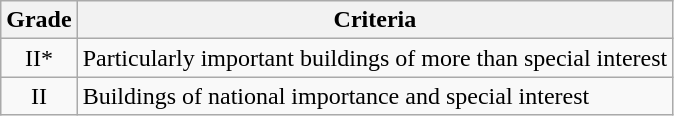<table class="wikitable">
<tr>
<th>Grade</th>
<th>Criteria</th>
</tr>
<tr>
<td align="center" >II*</td>
<td>Particularly important buildings of more than special interest</td>
</tr>
<tr>
<td align="center" >II</td>
<td>Buildings of national importance and special interest</td>
</tr>
</table>
